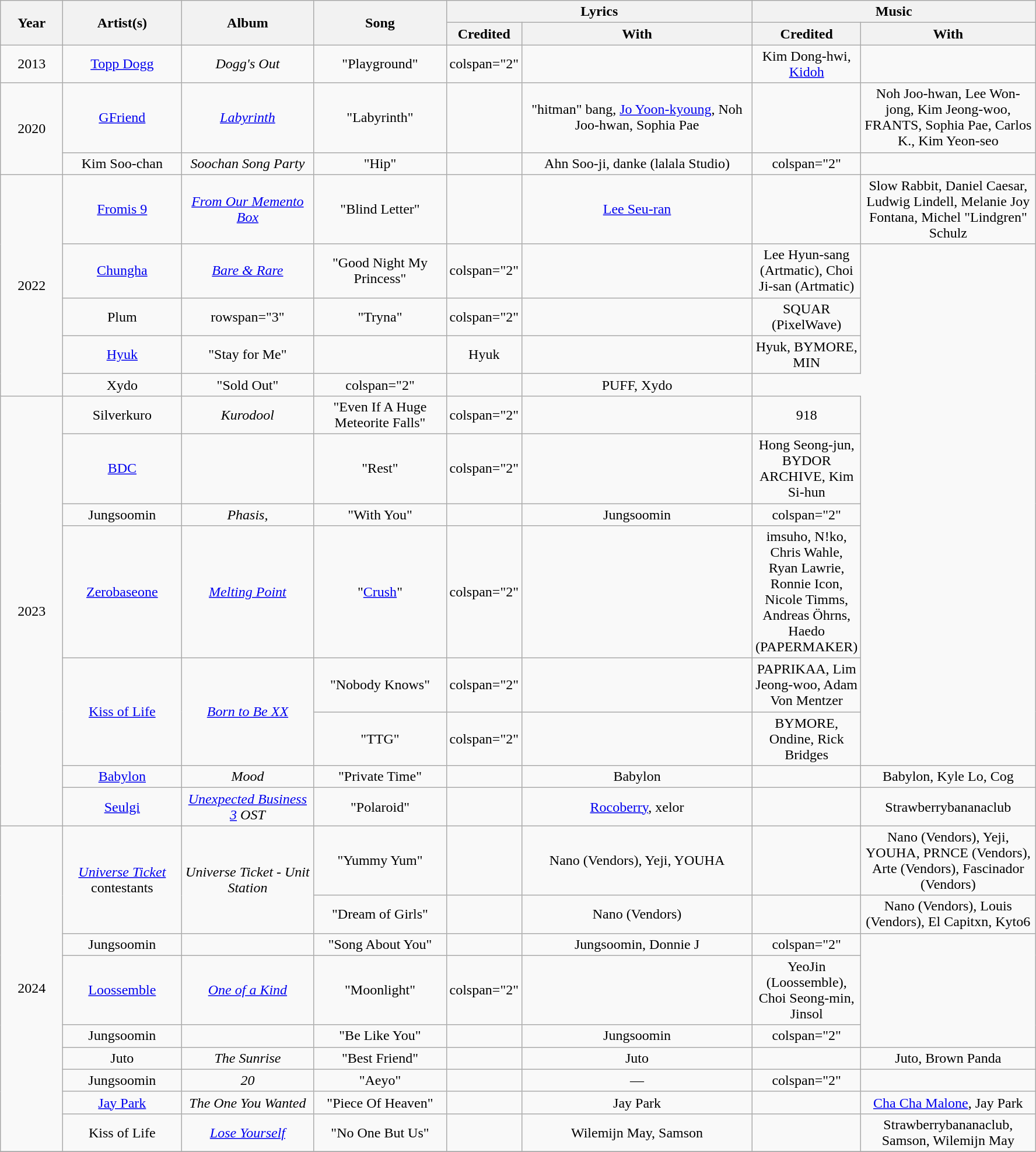<table class="wikitable sortable plainrowheaders" style="text-align:center;">
<tr>
<th rowspan="2" style="width:4em;">Year</th>
<th rowspan="2" style="width:8em;">Artist(s)</th>
<th rowspan="2" style="width:9em;">Album</th>
<th rowspan="2" style="width:9em;">Song</th>
<th colspan="2" style="width:4em;">Lyrics</th>
<th colspan="2" style="width:4em;">Music</th>
</tr>
<tr>
<th style="width:4em;">Credited</th>
<th style="width:16em;" class="unsortable">With</th>
<th style="width:4em;">Credited</th>
<th style="width:12em;" class="unsortable">With</th>
</tr>
<tr>
<td>2013</td>
<td><a href='#'>Topp Dogg</a></td>
<td><em>Dogg's Out</em></td>
<td>"Playground"</td>
<td>colspan="2" </td>
<td></td>
<td>Kim Dong-hwi, <a href='#'>Kidoh</a></td>
</tr>
<tr>
<td rowspan="2">2020</td>
<td><a href='#'>GFriend</a></td>
<td><a href='#'><em>Labyrinth</em></a></td>
<td>"Labyrinth"</td>
<td></td>
<td>"hitman" bang, <a href='#'>Jo Yoon-kyoung</a>, Noh Joo-hwan, Sophia Pae</td>
<td></td>
<td>Noh Joo-hwan, Lee Won-jong, Kim Jeong-woo, FRANTS, Sophia Pae, Carlos K., Kim Yeon-seo</td>
</tr>
<tr>
<td>Kim Soo-chan</td>
<td><em>Soochan Song Party</em></td>
<td>"Hip"</td>
<td></td>
<td>Ahn Soo-ji, danke (lalala Studio)</td>
<td>colspan="2" </td>
</tr>
<tr>
<td rowspan="5">2022</td>
<td><a href='#'>Fromis 9</a></td>
<td><em><a href='#'>From Our Memento Box</a></em></td>
<td>"Blind Letter"</td>
<td></td>
<td><a href='#'>Lee Seu-ran</a></td>
<td></td>
<td>Slow Rabbit, Daniel Caesar, Ludwig Lindell, Melanie Joy Fontana, Michel "Lindgren" Schulz</td>
</tr>
<tr>
<td><a href='#'>Chungha</a></td>
<td><em><a href='#'>Bare & Rare</a></em></td>
<td>"Good Night My Princess"</td>
<td>colspan="2" </td>
<td></td>
<td>Lee Hyun-sang (Artmatic), Choi Ji-san (Artmatic)</td>
</tr>
<tr>
<td>Plum</td>
<td>rowspan="3" </td>
<td>"Tryna"</td>
<td>colspan="2" </td>
<td></td>
<td>SQUAR (PixelWave)</td>
</tr>
<tr>
<td><a href='#'>Hyuk</a></td>
<td>"Stay for Me"<br></td>
<td></td>
<td>Hyuk</td>
<td></td>
<td>Hyuk, BYMORE, MIN</td>
</tr>
<tr>
<td>Xydo</td>
<td>"Sold Out"</td>
<td>colspan="2" </td>
<td></td>
<td>PUFF, Xydo</td>
</tr>
<tr>
<td rowspan="8">2023</td>
<td>Silverkuro</td>
<td><em>Kurodool</em></td>
<td>"Even If A Huge Meteorite Falls"<br></td>
<td>colspan="2" </td>
<td></td>
<td>918</td>
</tr>
<tr>
<td><a href='#'>BDC</a></td>
<td></td>
<td>"Rest"</td>
<td>colspan="2" </td>
<td></td>
<td>Hong Seong-jun, BYDOR ARCHIVE, Kim Si-hun</td>
</tr>
<tr>
<td>Jungsoomin</td>
<td><em>Phasis,</em></td>
<td>"With You"</td>
<td></td>
<td>Jungsoomin</td>
<td>colspan="2" </td>
</tr>
<tr>
<td><a href='#'>Zerobaseone</a></td>
<td><em><a href='#'>Melting Point</a></em></td>
<td>"<a href='#'>Crush</a>"</td>
<td>colspan="2" </td>
<td></td>
<td>imsuho, N!ko, Chris Wahle, Ryan Lawrie, Ronnie Icon, Nicole Timms, Andreas Öhrns, Haedo (PAPERMAKER)</td>
</tr>
<tr>
<td rowspan="2"><a href='#'>Kiss of Life</a></td>
<td rowspan="2"><em><a href='#'>Born to Be XX</a></em></td>
<td>"Nobody Knows"</td>
<td>colspan="2" </td>
<td></td>
<td>PAPRIKAA, Lim Jeong-woo, Adam Von Mentzer</td>
</tr>
<tr>
<td>"TTG"</td>
<td>colspan="2" </td>
<td></td>
<td>BYMORE, Ondine, Rick Bridges</td>
</tr>
<tr>
<td><a href='#'>Babylon</a></td>
<td><em>Mood</em></td>
<td>"Private Time"<br></td>
<td></td>
<td>Babylon</td>
<td></td>
<td>Babylon, Kyle Lo, Cog</td>
</tr>
<tr>
<td><a href='#'>Seulgi</a></td>
<td><em><a href='#'>Unexpected Business 3</a> OST</em></td>
<td>"Polaroid"</td>
<td></td>
<td><a href='#'>Rocoberry</a>, xelor</td>
<td></td>
<td>Strawberrybananaclub</td>
</tr>
<tr>
<td rowspan="9">2024</td>
<td rowspan="2"><em><a href='#'>Universe Ticket</a></em> contestants</td>
<td rowspan="2"><em>Universe Ticket - Unit Station</em></td>
<td>"Yummy Yum"</td>
<td></td>
<td>Nano (Vendors), Yeji, YOUHA</td>
<td></td>
<td>Nano (Vendors), Yeji, YOUHA, PRNCE (Vendors), Arte (Vendors), Fascinador (Vendors)</td>
</tr>
<tr>
<td>"Dream of Girls"</td>
<td></td>
<td>Nano (Vendors)</td>
<td></td>
<td>Nano (Vendors), Louis (Vendors), El Capitxn, Kyto6</td>
</tr>
<tr>
<td>Jungsoomin</td>
<td></td>
<td>"Song About You"</td>
<td></td>
<td>Jungsoomin, Donnie J</td>
<td>colspan="2" </td>
</tr>
<tr>
<td><a href='#'>Loossemble</a></td>
<td><em><a href='#'>One of a Kind</a></em></td>
<td>"Moonlight"</td>
<td>colspan="2" </td>
<td></td>
<td>YeoJin (Loossemble), Choi Seong-min, Jinsol</td>
</tr>
<tr>
<td>Jungsoomin</td>
<td></td>
<td>"Be Like You"</td>
<td></td>
<td>Jungsoomin</td>
<td>colspan="2" </td>
</tr>
<tr>
<td>Juto</td>
<td><em>The Sunrise</em></td>
<td>"Best Friend"<br></td>
<td></td>
<td>Juto</td>
<td></td>
<td>Juto, Brown Panda</td>
</tr>
<tr>
<td>Jungsoomin</td>
<td><em>20</em></td>
<td>"Aeyo"</td>
<td></td>
<td>—</td>
<td>colspan="2" </td>
</tr>
<tr>
<td><a href='#'>Jay Park</a></td>
<td><em>The One You Wanted</em></td>
<td>"Piece Of Heaven"<br></td>
<td></td>
<td>Jay Park</td>
<td></td>
<td><a href='#'>Cha Cha Malone</a>, Jay Park</td>
</tr>
<tr>
<td>Kiss of Life</td>
<td><em><a href='#'>Lose Yourself</a></em></td>
<td>"No One But Us"</td>
<td></td>
<td>Wilemijn May, Samson</td>
<td></td>
<td>Strawberrybananaclub, Samson, Wilemijn May</td>
</tr>
<tr>
</tr>
</table>
